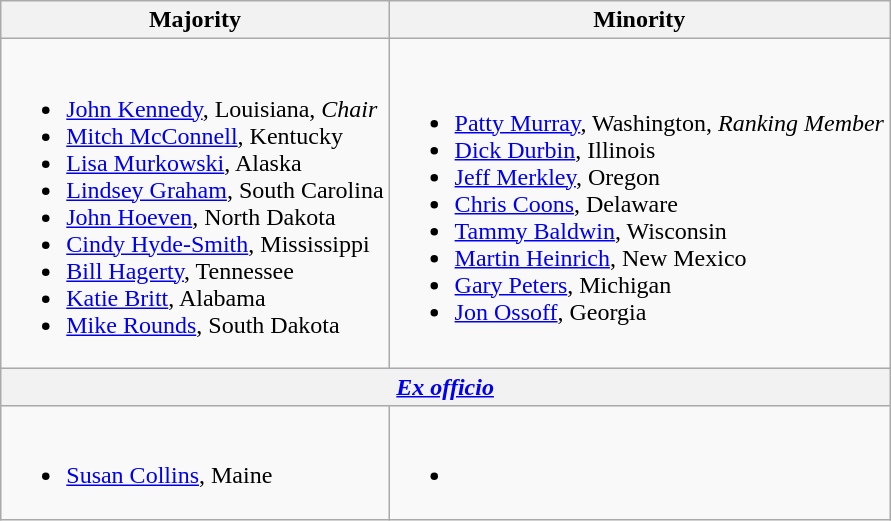<table class=wikitable>
<tr>
<th>Majority</th>
<th>Minority</th>
</tr>
<tr>
<td><br><ul><li><a href='#'>John Kennedy</a>, Louisiana, <em>Chair</em></li><li><a href='#'>Mitch McConnell</a>, Kentucky</li><li><a href='#'>Lisa Murkowski</a>, Alaska</li><li><a href='#'>Lindsey Graham</a>, South Carolina</li><li><a href='#'>John Hoeven</a>, North Dakota</li><li><a href='#'>Cindy Hyde-Smith</a>, Mississippi</li><li><a href='#'>Bill Hagerty</a>, Tennessee</li><li><a href='#'>Katie Britt</a>, Alabama</li><li><a href='#'>Mike Rounds</a>, South Dakota</li></ul></td>
<td><br><ul><li><a href='#'>Patty Murray</a>, Washington, <em>Ranking Member</em></li><li><a href='#'>Dick Durbin</a>, Illinois</li><li><a href='#'>Jeff Merkley</a>, Oregon</li><li><a href='#'>Chris Coons</a>, Delaware</li><li><a href='#'>Tammy Baldwin</a>, Wisconsin</li><li><a href='#'>Martin Heinrich</a>, New Mexico</li><li><a href='#'>Gary Peters</a>, Michigan</li><li><a href='#'>Jon Ossoff</a>, Georgia</li></ul></td>
</tr>
<tr>
<th colspan=2 align=center><em><a href='#'>Ex officio</a></em></th>
</tr>
<tr>
<td><br><ul><li><a href='#'>Susan Collins</a>, Maine</li></ul></td>
<td><br><ul><li></li></ul></td>
</tr>
</table>
